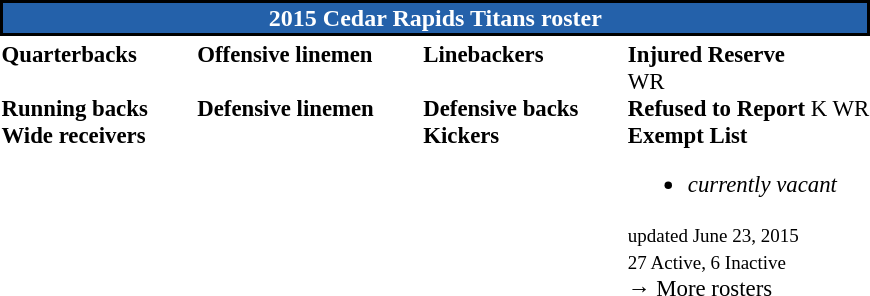<table class="toccolours" style="text-align: left;">
<tr>
<th colspan="7" style="background:#2461AA; border:2px solid  black; color:white; text-align:center;"><strong>2015 Cedar Rapids Titans roster</strong></th>
</tr>
<tr>
<td style="font-size: 95%;vertical-align:top;"><strong>Quarterbacks</strong><br><br><strong>Running backs</strong>


<br><strong>Wide receivers</strong>



</td>
<td style="width: 25px;"></td>
<td style="font-size: 95%;vertical-align:top;"><strong>Offensive linemen</strong><br>





<br><strong>Defensive linemen</strong>


</td>
<td style="width: 25px;"></td>
<td style="font-size: 95%;vertical-align:top;"><strong>Linebackers</strong><br>
<br><strong>Defensive backs</strong>





<br><strong>Kickers</strong>
</td>
<td style="width: 25px;"></td>
<td style="font-size: 95%;vertical-align:top;"><strong>Injured Reserve</strong><br> WR<br><strong>Refused to Report</strong>
 K

 WR

<br><strong>Exempt List</strong><ul><li><em>currently vacant</em></li></ul><small><span></span> updated June 23, 2015<br>
27 Active, 6 Inactive</small><br>→ More rosters</td>
</tr>
<tr>
</tr>
</table>
